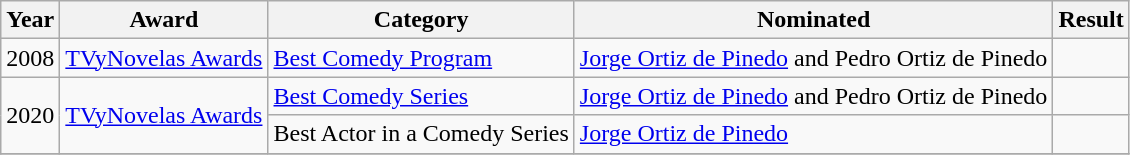<table class="wikitable plainrowheaders">
<tr>
<th scope="col">Year</th>
<th scope="col">Award</th>
<th scope="col">Category</th>
<th scope="col">Nominated</th>
<th scope="col">Result</th>
</tr>
<tr>
<td>2008</td>
<td><a href='#'>TVyNovelas Awards</a></td>
<td><a href='#'>Best Comedy Program</a></td>
<td><a href='#'>Jorge Ortiz de Pinedo</a> and Pedro Ortiz de Pinedo</td>
<td></td>
</tr>
<tr>
<td rowspan="2">2020</td>
<td rowspan="2"><a href='#'>TVyNovelas Awards</a></td>
<td><a href='#'>Best Comedy Series</a></td>
<td><a href='#'>Jorge Ortiz de Pinedo</a> and Pedro Ortiz de Pinedo</td>
<td></td>
</tr>
<tr>
<td>Best Actor in a Comedy Series</td>
<td><a href='#'>Jorge Ortiz de Pinedo</a></td>
<td></td>
</tr>
<tr>
</tr>
</table>
